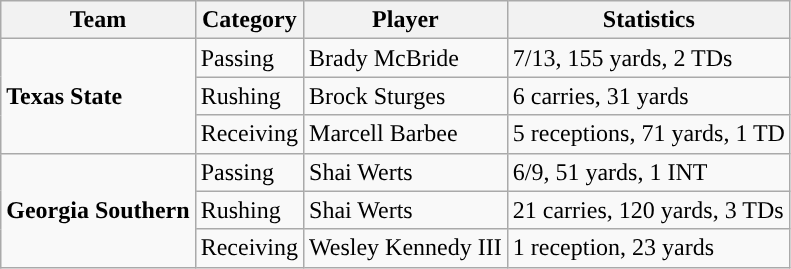<table class="wikitable" style="float: left;">
<tr>
<th>Team</th>
<th>Category</th>
<th>Player</th>
<th>Statistics</th>
</tr>
<tr>
<td rowspan=3><strong>Texas State</strong></td>
<td>Passing</td>
<td>Brady McBride</td>
<td>7/13, 155 yards, 2 TDs</td>
</tr>
<tr>
<td>Rushing</td>
<td>Brock Sturges</td>
<td>6 carries, 31 yards</td>
</tr>
<tr>
<td>Receiving</td>
<td>Marcell Barbee</td>
<td>5 receptions, 71 yards, 1 TD</td>
</tr>
<tr>
<td rowspan=3><strong>Georgia Southern</strong></td>
<td>Passing</td>
<td>Shai Werts</td>
<td>6/9, 51 yards, 1 INT</td>
</tr>
<tr>
<td>Rushing</td>
<td>Shai Werts</td>
<td>21 carries, 120 yards, 3 TDs</td>
</tr>
<tr>
<td>Receiving</td>
<td>Wesley Kennedy III</td>
<td>1 reception, 23 yards</td>
</tr>
</table>
